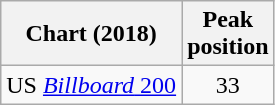<table class="wikitable" style="text-align:center">
<tr>
<th>Chart (2018)</th>
<th>Peak<br>position</th>
</tr>
<tr>
<td align=left>US <a href='#'><em>Billboard</em> 200</a></td>
<td>33</td>
</tr>
</table>
